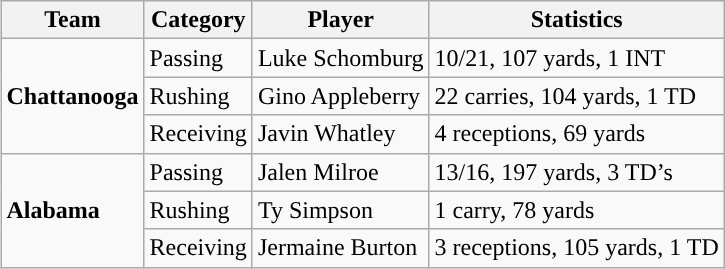<table class="wikitable" style="float: right;">
<tr>
<th>Team</th>
<th>Category</th>
<th>Player</th>
<th>Statistics</th>
</tr>
<tr>
<td rowspan=3><strong>Chattanooga</strong></td>
<td>Passing</td>
<td>Luke Schomburg</td>
<td>10/21, 107 yards, 1 INT</td>
</tr>
<tr>
<td>Rushing</td>
<td>Gino Appleberry</td>
<td>22 carries, 104 yards, 1 TD</td>
</tr>
<tr>
<td>Receiving</td>
<td>Javin Whatley</td>
<td>4 receptions, 69 yards</td>
</tr>
<tr>
<td rowspan=3><strong>Alabama</strong></td>
<td>Passing</td>
<td>Jalen Milroe</td>
<td>13/16, 197 yards, 3 TD’s</td>
</tr>
<tr>
<td>Rushing</td>
<td>Ty Simpson</td>
<td>1 carry, 78 yards</td>
</tr>
<tr>
<td>Receiving</td>
<td>Jermaine Burton</td>
<td>3 receptions, 105 yards, 1 TD</td>
</tr>
</table>
